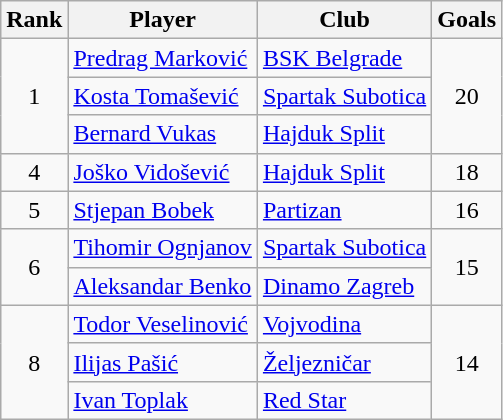<table class="wikitable" style="text-align:center">
<tr>
<th>Rank</th>
<th>Player</th>
<th>Club</th>
<th>Goals</th>
</tr>
<tr>
<td rowspan="3">1</td>
<td align="left"> <a href='#'>Predrag Marković</a></td>
<td align="left"><a href='#'>BSK Belgrade</a></td>
<td rowspan="3">20</td>
</tr>
<tr>
<td align="left"> <a href='#'>Kosta Tomašević</a></td>
<td align="left"><a href='#'>Spartak Subotica</a></td>
</tr>
<tr>
<td align="left"> <a href='#'>Bernard Vukas</a></td>
<td align="left"><a href='#'>Hajduk Split</a></td>
</tr>
<tr>
<td rowspan="1">4</td>
<td align="left"> <a href='#'>Joško Vidošević</a></td>
<td align="left"><a href='#'>Hajduk Split</a></td>
<td>18</td>
</tr>
<tr>
<td rowspan="1">5</td>
<td align="left"> <a href='#'>Stjepan Bobek</a></td>
<td align="left"><a href='#'>Partizan</a></td>
<td>16</td>
</tr>
<tr>
<td rowspan="2">6</td>
<td align="left"> <a href='#'>Tihomir Ognjanov</a></td>
<td align="left"><a href='#'>Spartak Subotica</a></td>
<td rowspan="2">15</td>
</tr>
<tr>
<td align="left"> <a href='#'>Aleksandar Benko</a></td>
<td align="left"><a href='#'>Dinamo Zagreb</a></td>
</tr>
<tr>
<td rowspan="3">8</td>
<td align="left"> <a href='#'>Todor Veselinović</a></td>
<td align="left"><a href='#'>Vojvodina</a></td>
<td rowspan="3">14</td>
</tr>
<tr>
<td align="left"> <a href='#'>Ilijas Pašić</a></td>
<td align="left"><a href='#'>Željezničar</a></td>
</tr>
<tr>
<td align="left"> <a href='#'>Ivan Toplak</a></td>
<td align="left"><a href='#'>Red Star</a></td>
</tr>
</table>
